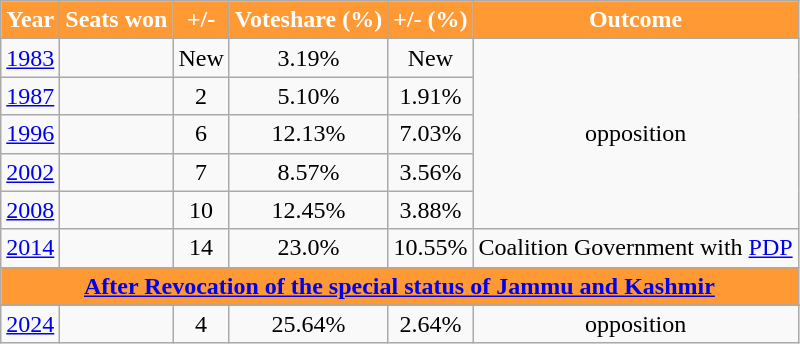<table class="wikitable sortable">
<tr>
<th style="background-color:#FF9933; color:white">Year</th>
<th style="background-color:#FF9933; color:white">Seats won</th>
<th style="background-color:#FF9933; color:white">+/-</th>
<th style="background-color:#FF9933; color:white">Voteshare (%)</th>
<th style="background-color:#FF9933; color:white">+/- (%)</th>
<th style="background-color:#FF9933; color:white">Outcome</th>
</tr>
<tr style="text-align:center;">
<td><a href='#'>1983</a></td>
<td></td>
<td>New</td>
<td>3.19%</td>
<td>New</td>
<td rowspan="5">opposition</td>
</tr>
<tr style="text-align:center;">
<td><a href='#'>1987</a></td>
<td></td>
<td> 2</td>
<td>5.10%</td>
<td> 1.91%</td>
</tr>
<tr style="text-align:center;">
<td><a href='#'>1996</a></td>
<td></td>
<td> 6</td>
<td>12.13%</td>
<td>7.03%</td>
</tr>
<tr style="text-align:center;">
<td><a href='#'>2002</a></td>
<td></td>
<td> 7</td>
<td>8.57%</td>
<td> 3.56%</td>
</tr>
<tr style="text-align:center;">
<td><a href='#'>2008</a></td>
<td></td>
<td> 10</td>
<td>12.45%</td>
<td> 3.88%</td>
</tr>
<tr style="text-align:center;">
<td><a href='#'>2014</a></td>
<td></td>
<td> 14</td>
<td>23.0%</td>
<td> 10.55%</td>
<td>Coalition Government with <a href='#'>PDP</a></td>
</tr>
<tr>
<th colspan="6" style="background:#FF9933; color:black;" !><a href='#'>After Revocation of the special status of Jammu and Kashmir</a></th>
</tr>
<tr>
</tr>
<tr style="text-align:center;">
<td><a href='#'>2024</a></td>
<td></td>
<td> 4</td>
<td>25.64%</td>
<td> 2.64%</td>
<td>opposition</td>
</tr>
</table>
